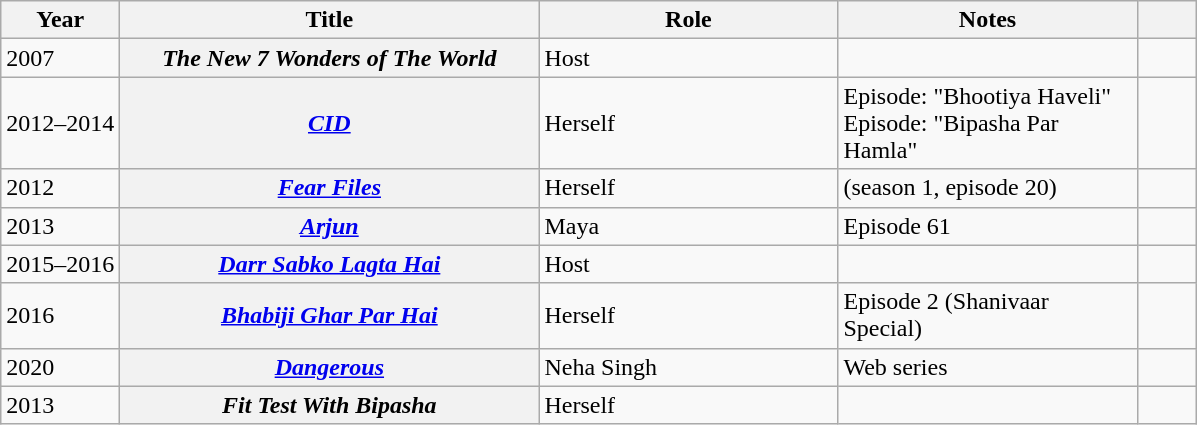<table class="wikitable sortable plainrowheaders" style="text-align: margin;">
<tr>
<th scope="col">Year</th>
<th scope="col" style="width: 17em;">Title</th>
<th scope="col" style="width: 12em;">Role</th>
<th scope="col" style="width: 12em;">Notes</th>
<th scope="col" style="width: 2em;" class="unsortable"></th>
</tr>
<tr>
<td>2007</td>
<th scope="row"><em>The New 7 Wonders of The World</em></th>
<td>Host</td>
<td></td>
<td></td>
</tr>
<tr>
<td>2012–2014</td>
<th><a href='#'><em>CID</em></a></th>
<td>Herself</td>
<td>Episode: "Bhootiya Haveli"<br>Episode:
"Bipasha Par Hamla"</td>
<td></td>
</tr>
<tr>
<td>2012</td>
<th><a href='#'><em>Fear Files</em></a></th>
<td>Herself</td>
<td>(season 1, episode 20)</td>
<td></td>
</tr>
<tr>
<td>2013</td>
<th><a href='#'><em>Arjun</em></a></th>
<td>Maya</td>
<td>Episode 61</td>
<td></td>
</tr>
<tr>
<td>2015–2016</td>
<th scope="row"><em><a href='#'>Darr Sabko Lagta Hai</a></em></th>
<td>Host</td>
<td></td>
<td style="text-align: center;"></td>
</tr>
<tr>
<td>2016</td>
<th scope="row"><a href='#'><em>Bhabiji Ghar Par Hai</em></a></th>
<td>Herself</td>
<td>Episode 2 (Shanivaar Special)</td>
<td></td>
</tr>
<tr>
<td>2020</td>
<th scope="row"><em><a href='#'>Dangerous</a></em></th>
<td>Neha Singh</td>
<td>Web series</td>
<td style="text-align: center;"></td>
</tr>
<tr>
<td>2013</td>
<th scope="row"><em>Fit Test With Bipasha</em></th>
<td>Herself</td>
<td></td>
<td></td>
</tr>
</table>
